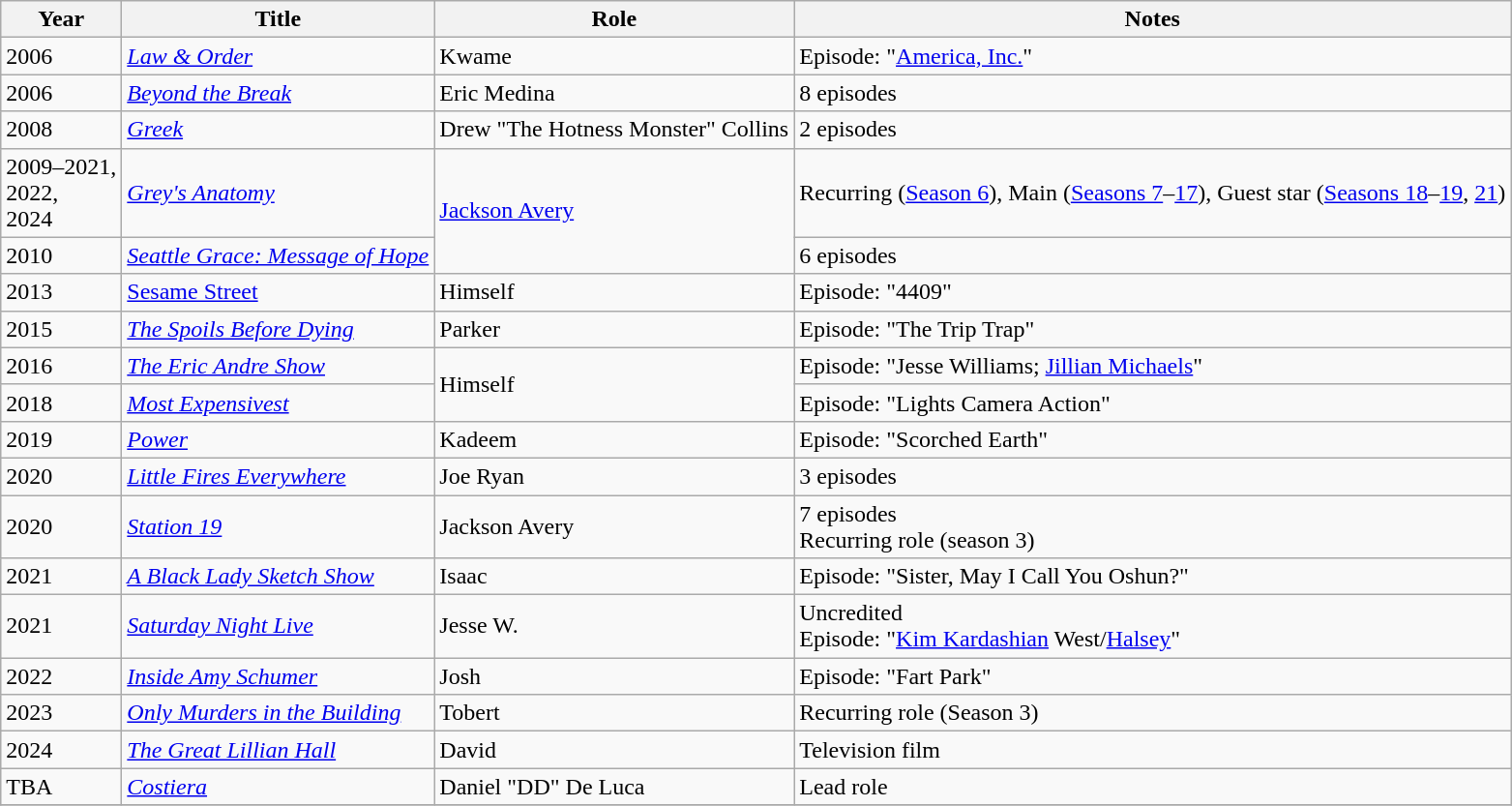<table class="wikitable sortable">
<tr>
<th>Year</th>
<th>Title</th>
<th>Role</th>
<th>Notes</th>
</tr>
<tr>
<td>2006</td>
<td><em><a href='#'>Law & Order</a></em></td>
<td>Kwame</td>
<td>Episode: "<a href='#'>America, Inc.</a>"</td>
</tr>
<tr>
<td>2006</td>
<td><em><a href='#'>Beyond the Break</a></em></td>
<td>Eric Medina</td>
<td>8 episodes</td>
</tr>
<tr>
<td>2008</td>
<td><em><a href='#'>Greek</a></em></td>
<td>Drew "The Hotness Monster" Collins</td>
<td>2 episodes</td>
</tr>
<tr>
<td>2009–2021,<br>2022,<br>2024</td>
<td><em><a href='#'>Grey's Anatomy</a></em></td>
<td rowspan="2"><a href='#'>Jackson Avery</a></td>
<td>Recurring (<a href='#'>Season 6</a>), Main (<a href='#'>Seasons 7</a>–<a href='#'>17</a>), Guest star (<a href='#'>Seasons 18</a>–<a href='#'>19</a>, <a href='#'>21</a>)</td>
</tr>
<tr>
<td>2010</td>
<td><em><a href='#'>Seattle Grace: Message of Hope</a></em></td>
<td>6 episodes</td>
</tr>
<tr>
<td>2013</td>
<td><a href='#'>Sesame Street</a></td>
<td>Himself</td>
<td>Episode: "4409"</td>
</tr>
<tr>
<td>2015</td>
<td><em><a href='#'>The Spoils Before Dying</a></em></td>
<td>Parker</td>
<td>Episode: "The Trip Trap"</td>
</tr>
<tr>
<td>2016</td>
<td><em><a href='#'>The Eric Andre Show</a></em></td>
<td rowspan="2">Himself</td>
<td>Episode: "Jesse Williams; <a href='#'>Jillian Michaels</a>"</td>
</tr>
<tr>
<td>2018</td>
<td><em><a href='#'>Most Expensivest</a></em></td>
<td>Episode: "Lights Camera Action"</td>
</tr>
<tr>
<td>2019</td>
<td><em><a href='#'>Power</a></em></td>
<td>Kadeem</td>
<td>Episode: "Scorched Earth"</td>
</tr>
<tr>
<td>2020</td>
<td><em><a href='#'>Little Fires Everywhere</a></em></td>
<td>Joe Ryan</td>
<td>3 episodes</td>
</tr>
<tr>
<td>2020</td>
<td><em><a href='#'>Station 19</a></em></td>
<td>Jackson Avery</td>
<td>7 episodes<br>Recurring role (season 3)</td>
</tr>
<tr>
<td>2021</td>
<td><em><a href='#'>A Black Lady Sketch Show</a></em></td>
<td>Isaac</td>
<td>Episode: "Sister, May I Call You Oshun?"</td>
</tr>
<tr>
<td>2021</td>
<td><em><a href='#'>Saturday Night Live</a></em></td>
<td>Jesse W.</td>
<td>Uncredited<br>Episode: "<a href='#'>Kim Kardashian</a> West/<a href='#'>Halsey</a>"</td>
</tr>
<tr>
<td>2022</td>
<td><em><a href='#'>Inside Amy Schumer</a></em></td>
<td>Josh</td>
<td>Episode: "Fart Park"</td>
</tr>
<tr>
<td>2023</td>
<td><em><a href='#'>Only Murders in the Building</a></em></td>
<td>Tobert</td>
<td>Recurring role (Season 3)</td>
</tr>
<tr>
<td>2024</td>
<td><em><a href='#'>The Great Lillian Hall</a></em></td>
<td>David</td>
<td>Television film</td>
</tr>
<tr>
<td>TBA</td>
<td><em><a href='#'>Costiera</a></em></td>
<td>Daniel "DD" De Luca</td>
<td>Lead role</td>
</tr>
<tr>
</tr>
</table>
